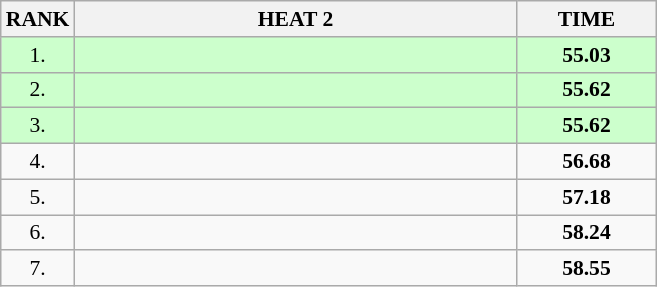<table class="wikitable" style="border-collapse: collapse; font-size: 90%;">
<tr>
<th>RANK</th>
<th align="left" style="width: 20em">HEAT 2</th>
<th align="center" style="width: 6em">TIME</th>
</tr>
<tr style="background:#ccffcc;">
<td align="center">1.</td>
<td></td>
<td align="center"><strong>55.03</strong></td>
</tr>
<tr style="background:#ccffcc;">
<td align="center">2.</td>
<td></td>
<td align="center"><strong>55.62</strong></td>
</tr>
<tr style="background:#ccffcc;">
<td align="center">3.</td>
<td></td>
<td align="center"><strong>55.62</strong></td>
</tr>
<tr>
<td align="center">4.</td>
<td></td>
<td align="center"><strong>56.68</strong></td>
</tr>
<tr>
<td align="center">5.</td>
<td></td>
<td align="center"><strong>57.18</strong></td>
</tr>
<tr>
<td align="center">6.</td>
<td></td>
<td align="center"><strong>58.24</strong></td>
</tr>
<tr>
<td align="center">7.</td>
<td></td>
<td align="center"><strong>58.55</strong></td>
</tr>
</table>
